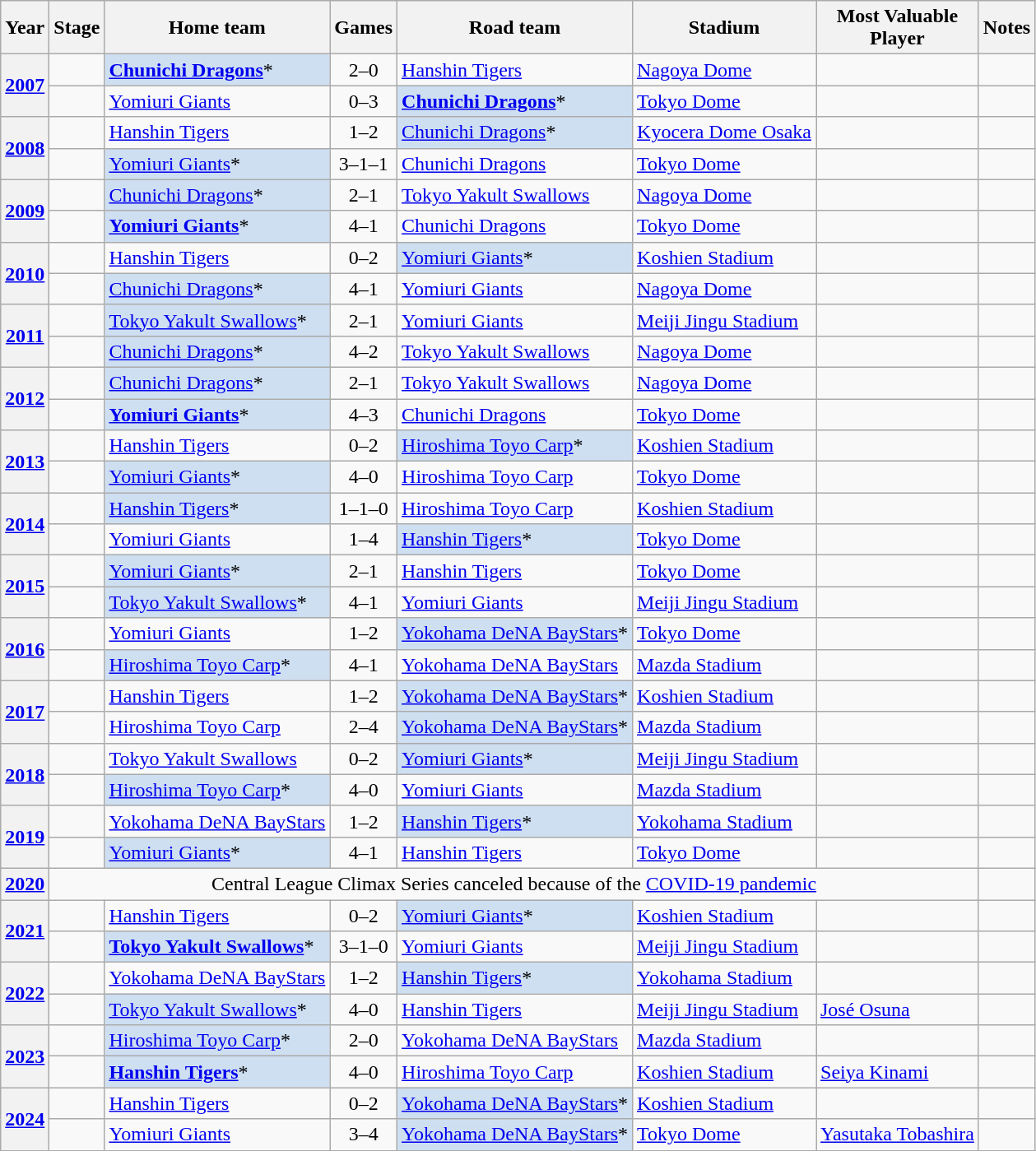<table class="wikitable sortable plainrowheaders">
<tr>
<th scope="col">Year</th>
<th scope="col">Stage</th>
<th scope="col">Home team</th>
<th scope="col" class="unsortable">Games</th>
<th scope="col">Road team</th>
<th scope="col">Stadium</th>
<th scope="col">Most Valuable<br>Player</th>
<th scope="col" class="unsortable">Notes</th>
</tr>
<tr>
<th scope="row" style="text-align:center" rowspan="2"><a href='#'>2007</a></th>
<td style="text-align:center"></td>
<td style="background: #cedff2"><strong><a href='#'>Chunichi Dragons</a></strong>*</td>
<td align="center">2–0</td>
<td><a href='#'>Hanshin Tigers</a></td>
<td><a href='#'>Nagoya Dome</a></td>
<td></td>
<td align="center"></td>
</tr>
<tr>
<td style="text-align:center"></td>
<td><a href='#'>Yomiuri Giants</a></td>
<td align="center">0–3</td>
<td style="background: #cedff2"><strong><a href='#'>Chunichi Dragons</a></strong>*</td>
<td><a href='#'>Tokyo Dome</a></td>
<td></td>
<td align="center"></td>
</tr>
<tr>
<th scope="row" style="text-align:center" rowspan="2"><a href='#'>2008</a></th>
<td style="text-align:center"></td>
<td><a href='#'>Hanshin Tigers</a></td>
<td align="center">1–2</td>
<td style="background: #cedff2"><a href='#'>Chunichi Dragons</a>*</td>
<td><a href='#'>Kyocera Dome Osaka</a></td>
<td></td>
<td align="center"></td>
</tr>
<tr>
<td style="text-align:center"></td>
<td style="background: #cedff2"><a href='#'>Yomiuri Giants</a>*</td>
<td align="center">3–1–1</td>
<td><a href='#'>Chunichi Dragons</a></td>
<td><a href='#'>Tokyo Dome</a></td>
<td></td>
<td align="center"></td>
</tr>
<tr>
<th scope="row" style="text-align:center" rowspan="2"><a href='#'>2009</a></th>
<td style="text-align:center"></td>
<td style="background: #cedff2"><a href='#'>Chunichi Dragons</a>*</td>
<td align="center">2–1</td>
<td><a href='#'>Tokyo Yakult Swallows</a></td>
<td><a href='#'>Nagoya Dome</a></td>
<td></td>
<td align="center"></td>
</tr>
<tr>
<td style="text-align:center"></td>
<td style="background: #cedff2"><strong><a href='#'>Yomiuri Giants</a></strong>*</td>
<td align="center">4–1</td>
<td><a href='#'>Chunichi Dragons</a></td>
<td><a href='#'>Tokyo Dome</a></td>
<td></td>
<td align="center"></td>
</tr>
<tr>
<th scope="row" style="text-align:center" rowspan="2"><a href='#'>2010</a></th>
<td style="text-align:center"></td>
<td><a href='#'>Hanshin Tigers</a></td>
<td align="center">0–2</td>
<td style="background: #cedff2"><a href='#'>Yomiuri Giants</a>*</td>
<td><a href='#'>Koshien Stadium</a></td>
<td></td>
<td align="center"></td>
</tr>
<tr>
<td style="text-align:center"></td>
<td style="background: #cedff2"><a href='#'>Chunichi Dragons</a>*</td>
<td align="center">4–1</td>
<td><a href='#'>Yomiuri Giants</a></td>
<td><a href='#'>Nagoya Dome</a></td>
<td></td>
<td align="center"></td>
</tr>
<tr>
<th scope="row" style="text-align:center" rowspan="2"><a href='#'>2011</a></th>
<td style="text-align:center"></td>
<td style="background: #cedff2"><a href='#'>Tokyo Yakult Swallows</a>*</td>
<td align="center">2–1</td>
<td><a href='#'>Yomiuri Giants</a></td>
<td><a href='#'>Meiji Jingu Stadium</a></td>
<td></td>
<td align="center"></td>
</tr>
<tr>
<td style="text-align:center"></td>
<td style="background: #cedff2"><a href='#'>Chunichi Dragons</a>*</td>
<td align="center">4–2</td>
<td><a href='#'>Tokyo Yakult Swallows</a></td>
<td><a href='#'>Nagoya Dome</a></td>
<td></td>
<td align="center"></td>
</tr>
<tr>
<th scope="row" style="text-align:center" rowspan="2"><a href='#'>2012</a></th>
<td style="text-align:center"></td>
<td style="background: #cedff2"><a href='#'>Chunichi Dragons</a>*</td>
<td align="center">2–1</td>
<td><a href='#'>Tokyo Yakult Swallows</a></td>
<td><a href='#'>Nagoya Dome</a></td>
<td></td>
<td align="center"></td>
</tr>
<tr>
<td style="text-align:center"></td>
<td style="background: #cedff2"><strong><a href='#'>Yomiuri Giants</a></strong>*</td>
<td align="center">4–3</td>
<td><a href='#'>Chunichi Dragons</a></td>
<td><a href='#'>Tokyo Dome</a></td>
<td></td>
<td align="center"></td>
</tr>
<tr>
<th scope="row" style="text-align:center" rowspan="2"><a href='#'>2013</a></th>
<td style="text-align:center"></td>
<td><a href='#'>Hanshin Tigers</a></td>
<td align="center">0–2</td>
<td style="background: #cedff2"><a href='#'>Hiroshima Toyo Carp</a>*</td>
<td><a href='#'>Koshien Stadium</a></td>
<td></td>
<td align="center"></td>
</tr>
<tr>
<td style="text-align:center"></td>
<td style="background: #cedff2"><a href='#'>Yomiuri Giants</a>*</td>
<td align="center">4–0</td>
<td><a href='#'>Hiroshima Toyo Carp</a></td>
<td><a href='#'>Tokyo Dome</a></td>
<td></td>
<td align="center"></td>
</tr>
<tr>
<th scope="row" style="text-align:center" rowspan="2"><a href='#'>2014</a></th>
<td style="text-align:center"></td>
<td style="background: #cedff2"><a href='#'>Hanshin Tigers</a>*</td>
<td align="center">1–1–0</td>
<td><a href='#'>Hiroshima Toyo Carp</a></td>
<td><a href='#'>Koshien Stadium</a></td>
<td></td>
<td align="center"></td>
</tr>
<tr>
<td style="text-align:center"></td>
<td><a href='#'>Yomiuri Giants</a></td>
<td align="center">1–4</td>
<td style="background: #cedff2"><a href='#'>Hanshin Tigers</a>*</td>
<td><a href='#'>Tokyo Dome</a></td>
<td></td>
<td align="center"></td>
</tr>
<tr>
<th scope="row" style="text-align:center" rowspan="2"><a href='#'>2015</a></th>
<td style="text-align:center"></td>
<td style="background: #cedff2"><a href='#'>Yomiuri Giants</a>*</td>
<td align="center">2–1</td>
<td><a href='#'>Hanshin Tigers</a></td>
<td><a href='#'>Tokyo Dome</a></td>
<td></td>
<td align="center"></td>
</tr>
<tr>
<td style="text-align:center"></td>
<td style="background: #cedff2"><a href='#'>Tokyo Yakult Swallows</a>*</td>
<td align="center">4–1</td>
<td><a href='#'>Yomiuri Giants</a></td>
<td><a href='#'>Meiji Jingu Stadium</a></td>
<td></td>
<td align="center"></td>
</tr>
<tr>
<th scope="row" style="text-align:center" rowspan="2"><a href='#'>2016</a></th>
<td style="text-align:center"></td>
<td><a href='#'>Yomiuri Giants</a></td>
<td align="center">1–2</td>
<td style="background: #cedff2"><a href='#'>Yokohama DeNA BayStars</a>*</td>
<td><a href='#'>Tokyo Dome</a></td>
<td></td>
<td align="center"></td>
</tr>
<tr>
<td style="text-align:center"></td>
<td style="background: #cedff2"><a href='#'>Hiroshima Toyo Carp</a>*</td>
<td align="center">4–1</td>
<td><a href='#'>Yokohama DeNA BayStars</a></td>
<td><a href='#'>Mazda Stadium</a></td>
<td></td>
<td align="center"></td>
</tr>
<tr>
<th scope="row" style="text-align:center" rowspan="2"><a href='#'>2017</a></th>
<td style="text-align:center"></td>
<td><a href='#'>Hanshin Tigers</a></td>
<td align="center">1–2</td>
<td style="background: #cedff2"><a href='#'>Yokohama DeNA BayStars</a>*</td>
<td><a href='#'>Koshien Stadium</a></td>
<td></td>
<td align="center"></td>
</tr>
<tr>
<td style="text-align:center"></td>
<td><a href='#'>Hiroshima Toyo Carp</a></td>
<td align="center">2–4</td>
<td style="background: #cedff2"><a href='#'>Yokohama DeNA BayStars</a>*</td>
<td><a href='#'>Mazda Stadium</a></td>
<td></td>
<td align="center"></td>
</tr>
<tr>
<th scope="row" style="text-align:center" rowspan="2"><a href='#'>2018</a></th>
<td style="text-align:center"></td>
<td><a href='#'>Tokyo Yakult Swallows</a></td>
<td align="center">0–2</td>
<td style="background: #cedff2"><a href='#'>Yomiuri Giants</a>*</td>
<td><a href='#'>Meiji Jingu Stadium</a></td>
<td></td>
<td align="center"></td>
</tr>
<tr>
<td style="text-align:center"></td>
<td style="background: #cedff2"><a href='#'>Hiroshima Toyo Carp</a>*</td>
<td align="center">4–0</td>
<td><a href='#'>Yomiuri Giants</a></td>
<td><a href='#'>Mazda Stadium</a></td>
<td></td>
<td align="center"></td>
</tr>
<tr>
<th scope="row" style="text-align:center" rowspan="2"><a href='#'>2019</a></th>
<td style="text-align:center"></td>
<td><a href='#'>Yokohama DeNA BayStars</a></td>
<td align="center">1–2</td>
<td style="background: #cedff2"><a href='#'>Hanshin Tigers</a>*</td>
<td><a href='#'>Yokohama Stadium</a></td>
<td></td>
<td align="center"></td>
</tr>
<tr>
<td style="text-align:center"></td>
<td style="background: #cedff2"><a href='#'>Yomiuri Giants</a>*</td>
<td align="center">4–1</td>
<td><a href='#'>Hanshin Tigers</a></td>
<td><a href='#'>Tokyo Dome</a></td>
<td></td>
<td align="center"></td>
</tr>
<tr>
<th scope="row" style="text-align:center"><a href='#'>2020</a></th>
<td style="text-align:center" colspan=6>Central League Climax Series canceled because of the <a href='#'>COVID-19 pandemic</a></td>
<td align="center"></td>
</tr>
<tr>
<th scope="row" style="text-align:center" rowspan="2"><a href='#'>2021</a></th>
<td style="text-align:center"></td>
<td><a href='#'>Hanshin Tigers</a></td>
<td align="center">0–2</td>
<td style="background: #cedff2"><a href='#'>Yomiuri Giants</a>*</td>
<td><a href='#'>Koshien Stadium</a></td>
<td></td>
<td align="center"></td>
</tr>
<tr>
<td style="text-align:center"></td>
<td style="background: #cedff2"><strong><a href='#'>Tokyo Yakult Swallows</a></strong>*</td>
<td align="center">3–1–0</td>
<td><a href='#'>Yomiuri Giants</a></td>
<td><a href='#'>Meiji Jingu Stadium</a></td>
<td></td>
<td align="center"></td>
</tr>
<tr>
<th scope="row" style="text-align:center" rowspan="2"><a href='#'>2022</a></th>
<td style="text-align:center"></td>
<td><a href='#'>Yokohama DeNA BayStars</a></td>
<td align="center">1–2</td>
<td style="background: #cedff2"><a href='#'>Hanshin Tigers</a>*</td>
<td><a href='#'>Yokohama Stadium</a></td>
<td></td>
<td align="center"></td>
</tr>
<tr>
<td style="text-align:center"></td>
<td style="background: #cedff2"><a href='#'>Tokyo Yakult Swallows</a>*</td>
<td align="center">4–0</td>
<td><a href='#'>Hanshin Tigers</a></td>
<td><a href='#'>Meiji Jingu Stadium</a></td>
<td><a href='#'>José Osuna</a></td>
<td align="center"></td>
</tr>
<tr>
<th scope="row" style="text-align:center" rowspan="2"><a href='#'>2023</a></th>
<td style="text-align:center"></td>
<td style="background: #cedff2"><a href='#'>Hiroshima Toyo Carp</a>*</td>
<td align="center">2–0</td>
<td><a href='#'>Yokohama DeNA BayStars</a></td>
<td><a href='#'>Mazda Stadium</a></td>
<td></td>
<td align="center"></td>
</tr>
<tr>
<td style="text-align:center"></td>
<td style="background: #cedff2"><strong><a href='#'>Hanshin Tigers</a></strong>*</td>
<td align="center">4–0</td>
<td><a href='#'>Hiroshima Toyo Carp</a></td>
<td><a href='#'>Koshien Stadium</a></td>
<td><a href='#'>Seiya Kinami</a></td>
<td align="center"></td>
</tr>
<tr>
<th scope="row" style="text-align:center" rowspan="2"><a href='#'>2024</a></th>
<td style="text-align:center"></td>
<td><a href='#'>Hanshin Tigers</a></td>
<td align="center">0–2</td>
<td style="background: #cedff2"><a href='#'>Yokohama DeNA BayStars</a>*</td>
<td><a href='#'>Koshien Stadium</a></td>
<td></td>
<td align="center"></td>
</tr>
<tr>
<td style="text-align:center"></td>
<td><a href='#'>Yomiuri Giants</a></td>
<td align="center">3–4</td>
<td style="background: #cedff2"><a href='#'>Yokohama DeNA BayStars</a>*</td>
<td><a href='#'>Tokyo Dome</a></td>
<td><a href='#'>Yasutaka Tobashira</a></td>
<td align="center"></td>
</tr>
</table>
